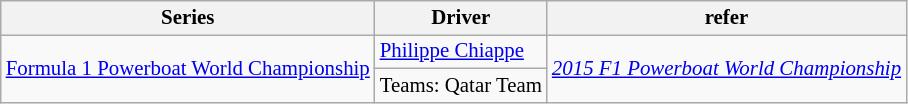<table class="wikitable" style="font-size: 87%;">
<tr>
<th>Series</th>
<th>Driver</th>
<th>refer</th>
</tr>
<tr>
<td rowspan=2><a href='#'>Formula 1 Powerboat World Championship</a></td>
<td> <a href='#'>Philippe Chiappe</a></td>
<td rowspan=2><em><a href='#'>2015 F1 Powerboat World Championship</a></em></td>
</tr>
<tr>
<td>Teams:  Qatar Team</td>
</tr>
</table>
